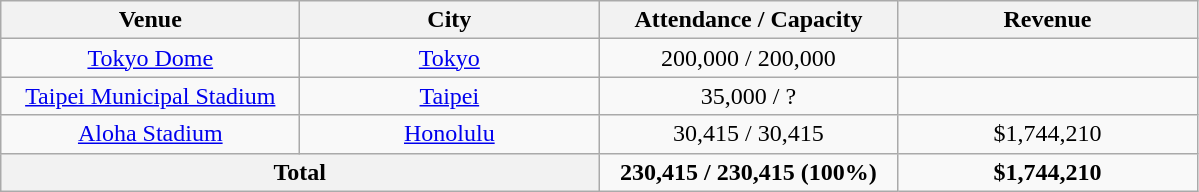<table class="wikitable" style="text-align:center;">
<tr>
<th scope="col" style="width:12em;">Venue</th>
<th scope="col" style="width:12em;">City</th>
<th scope="col" style="width:12em;">Attendance / Capacity</th>
<th scope="col" style="width:12em;">Revenue</th>
</tr>
<tr>
<td><a href='#'>Tokyo Dome</a></td>
<td><a href='#'>Tokyo</a></td>
<td>200,000 / 200,000</td>
<td></td>
</tr>
<tr>
<td><a href='#'>Taipei Municipal Stadium</a></td>
<td><a href='#'>Taipei</a></td>
<td>35,000 / ?</td>
<td></td>
</tr>
<tr>
<td><a href='#'>Aloha Stadium</a></td>
<td><a href='#'>Honolulu</a></td>
<td>30,415 / 30,415</td>
<td>$1,744,210</td>
</tr>
<tr>
<th colspan="2">Total</th>
<td><strong>230,415 / 230,415 (100%)</strong></td>
<td><strong>$1,744,210</strong></td>
</tr>
</table>
